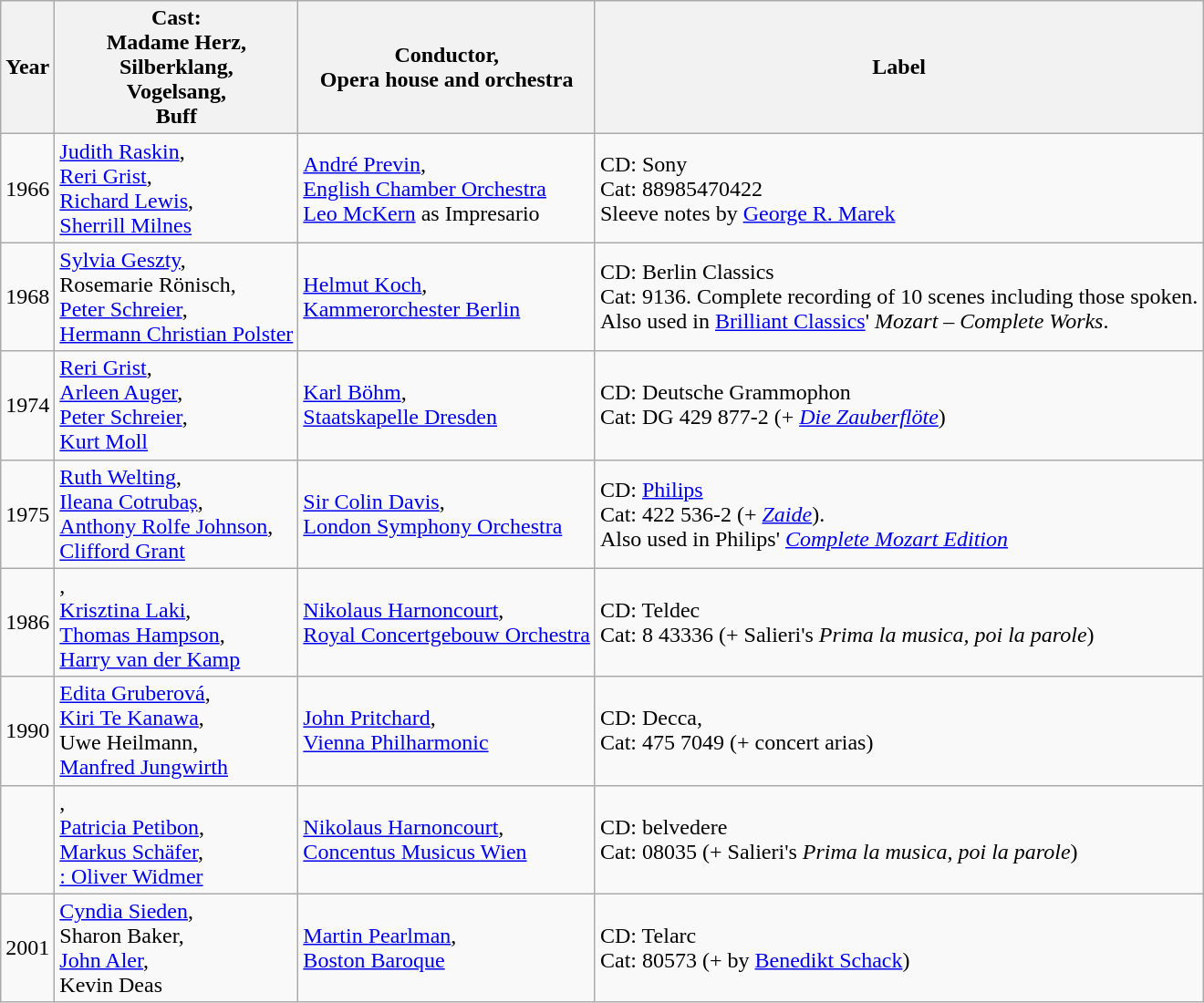<table class="wikitable">
<tr>
<th>Year</th>
<th>Cast:<br>Madame Herz,<br> Silberklang,<br>Vogelsang,<br>Buff</th>
<th>Conductor,<br>Opera house and orchestra</th>
<th>Label</th>
</tr>
<tr>
<td>1966</td>
<td><a href='#'>Judith Raskin</a>,<br><a href='#'>Reri Grist</a>,<br><a href='#'>Richard Lewis</a>,<br><a href='#'>Sherrill Milnes</a></td>
<td><a href='#'>André Previn</a>,<br><a href='#'>English Chamber Orchestra</a><br><a href='#'>Leo McKern</a> as Impresario</td>
<td>CD: Sony<br>Cat: 88985470422<br>Sleeve notes by <a href='#'>George R. Marek</a></td>
</tr>
<tr>
<td>1968</td>
<td><a href='#'>Sylvia Geszty</a>,<br>Rosemarie Rönisch,<br><a href='#'>Peter Schreier</a>,<br><a href='#'>Hermann Christian Polster</a></td>
<td><a href='#'>Helmut Koch</a>,<br><a href='#'>Kammerorchester Berlin</a></td>
<td>CD: Berlin Classics<br>Cat: 9136. Complete recording of 10 scenes including those spoken.<br>Also used in <a href='#'>Brilliant Classics</a>' <em>Mozart – Complete Works</em>.</td>
</tr>
<tr>
<td>1974</td>
<td><a href='#'>Reri Grist</a>,<br><a href='#'>Arleen Auger</a>,<br><a href='#'>Peter Schreier</a>,<br><a href='#'>Kurt Moll</a></td>
<td><a href='#'>Karl Böhm</a>,<br><a href='#'>Staatskapelle Dresden</a></td>
<td>CD: Deutsche Grammophon<br>Cat: DG 429 877-2 (+ <em><a href='#'>Die Zauberflöte</a></em>)</td>
</tr>
<tr>
<td>1975</td>
<td><a href='#'>Ruth Welting</a>,<br><a href='#'>Ileana Cotrubaș</a>,<br><a href='#'>Anthony Rolfe Johnson</a>,<br><a href='#'>Clifford Grant</a></td>
<td><a href='#'>Sir Colin Davis</a>,<br><a href='#'>London Symphony Orchestra</a></td>
<td>CD: <a href='#'>Philips</a><br>Cat: 422 536-2 (+ <em><a href='#'>Zaide</a></em>).<br>Also used in Philips' <em><a href='#'>Complete Mozart Edition</a></em></td>
</tr>
<tr>
<td>1986</td>
<td>,<br><a href='#'>Krisztina Laki</a>,<br><a href='#'>Thomas Hampson</a>,<br><a href='#'>Harry van der Kamp</a></td>
<td><a href='#'>Nikolaus Harnoncourt</a>,<br><a href='#'>Royal Concertgebouw Orchestra</a></td>
<td>CD: Teldec<br>Cat: 8 43336 (+ Salieri's <em>Prima la musica, poi la parole</em>)</td>
</tr>
<tr>
<td>1990</td>
<td><a href='#'>Edita Gruberová</a>,<br><a href='#'>Kiri Te Kanawa</a>,<br>Uwe Heilmann,<br><a href='#'>Manfred Jungwirth</a></td>
<td><a href='#'>John Pritchard</a>,<br><a href='#'>Vienna Philharmonic</a></td>
<td>CD: Decca,<br>Cat: 475 7049 (+ concert arias)</td>
</tr>
<tr>
<td></td>
<td>,<br><a href='#'>Patricia Petibon</a>,<br><a href='#'>Markus Schäfer</a>,<br><a href='#'>: Oliver Widmer</a></td>
<td><a href='#'>Nikolaus Harnoncourt</a>,<br><a href='#'>Concentus Musicus Wien</a></td>
<td>CD: belvedere <br>Cat: 08035 (+ Salieri's <em>Prima la musica, poi la parole</em>)</td>
</tr>
<tr>
<td>2001</td>
<td><a href='#'>Cyndia Sieden</a>,<br>Sharon Baker,<br><a href='#'>John Aler</a>,<br>Kevin Deas</td>
<td><a href='#'>Martin Pearlman</a>,<br><a href='#'>Boston Baroque</a></td>
<td>CD: Telarc<br>Cat: 80573 (+ <em></em> by <a href='#'>Benedikt Schack</a>)</td>
</tr>
</table>
